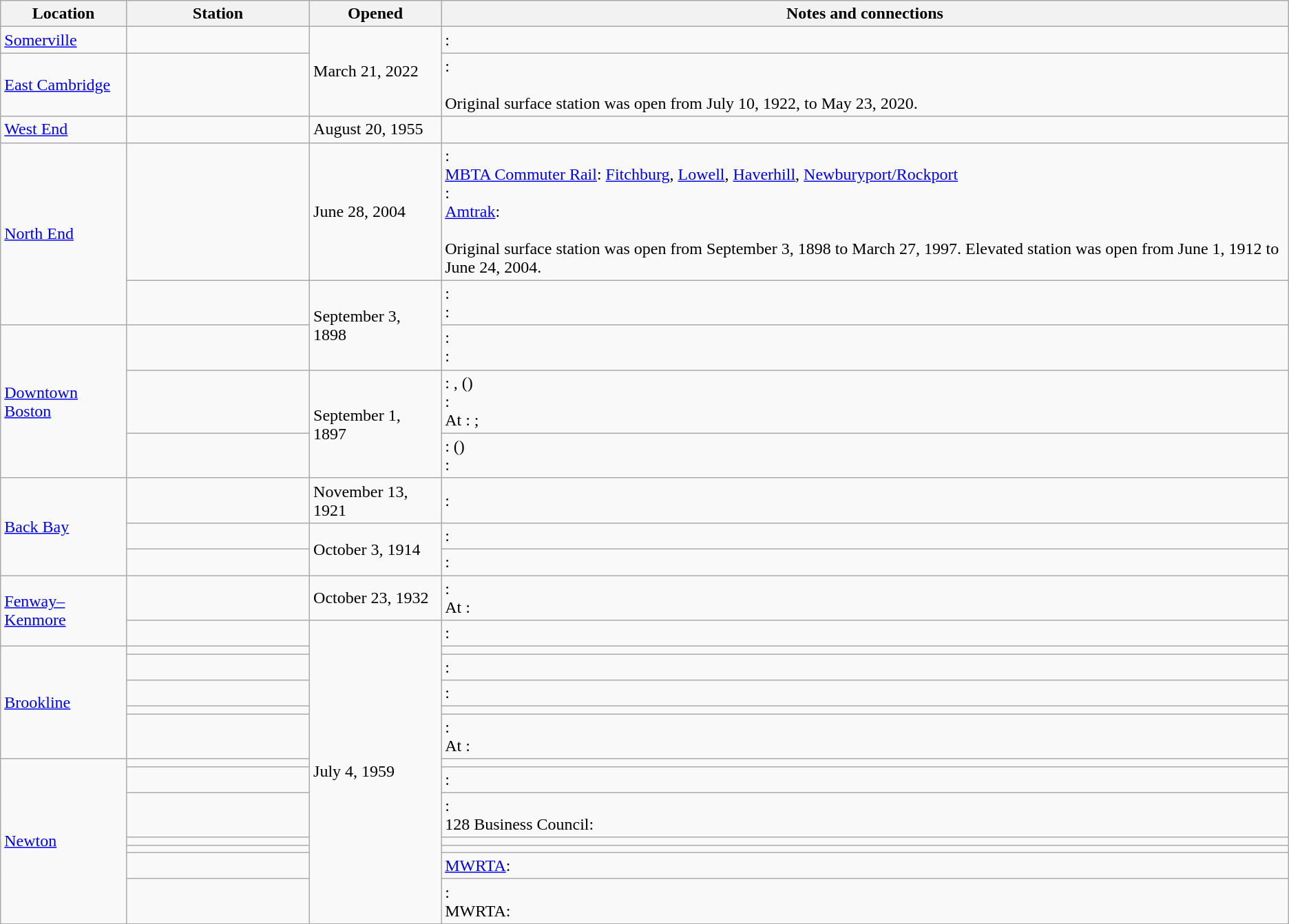<table class="wikitable">
<tr>
<th>Location</th>
<th scope=col width="170px">Station</th>
<th scope=col width="120px">Opened</th>
<th>Notes and connections</th>
</tr>
<tr>
<td><a href='#'>Somerville</a></td>
<td> </td>
<td rowspan=2>March 21, 2022</td>
<td>: </td>
</tr>
<tr>
<td><a href='#'>East Cambridge</a></td>
<td> </td>
<td>: <br> <br>Original surface station was open from July 10, 1922, to May 23, 2020.</td>
</tr>
<tr>
<td><a href='#'>West End</a></td>
<td> </td>
<td>August 20, 1955</td>
<td></td>
</tr>
<tr>
<td rowspan=2><a href='#'>North End</a></td>
<td> </td>
<td>June 28, 2004</td>
<td>: <br> <a href='#'>MBTA Commuter Rail</a>: <a href='#'>Fitchburg</a>, <a href='#'>Lowell</a>, <a href='#'>Haverhill</a>, <a href='#'>Newburyport/Rockport</a><br>: <br> <a href='#'>Amtrak</a>: <br> <br>Original surface station was open from September 3, 1898 to March 27, 1997. Elevated station was open from June 1, 1912 to June 24, 2004.</td>
</tr>
<tr>
<td> </td>
<td rowspan=2>September 3, 1898</td>
<td>: <br>: </td>
</tr>
<tr>
<td rowspan=3><a href='#'>Downtown Boston</a></td>
<td> </td>
<td>: <br>: </td>
</tr>
<tr>
<td> </td>
<td rowspan=2>September 1, 1897</td>
<td>: ,  ()<br>: <br>At :  ;  </td>
</tr>
<tr>
<td></td>
<td>:  ()<br>: </td>
</tr>
<tr>
<td rowspan=3><a href='#'>Back Bay</a></td>
<td> </td>
<td>November 13, 1921</td>
<td>: </td>
</tr>
<tr>
<td> </td>
<td rowspan=2>October 3, 1914</td>
<td>: </td>
</tr>
<tr>
<td></td>
<td>: </td>
</tr>
<tr>
<td rowspan=2><a href='#'>Fenway–Kenmore</a></td>
<td> </td>
<td>October 23, 1932</td>
<td>: <br>At : </td>
</tr>
<tr>
<td> </td>
<td rowspan=13>July 4, 1959</td>
<td>: </td>
</tr>
<tr>
<td rowspan=5><a href='#'>Brookline</a></td>
<td> </td>
<td></td>
</tr>
<tr>
<td> </td>
<td>: </td>
</tr>
<tr>
<td> </td>
<td>: </td>
</tr>
<tr>
<td> </td>
<td></td>
</tr>
<tr>
<td> </td>
<td>: <br>At :  </td>
</tr>
<tr>
<td rowspan=7><a href='#'>Newton</a></td>
<td> </td>
<td></td>
</tr>
<tr>
<td> </td>
<td>: </td>
</tr>
<tr>
<td> </td>
<td>: <br> 128 Business Council: </td>
</tr>
<tr>
<td> </td>
<td></td>
</tr>
<tr>
<td> </td>
<td></td>
</tr>
<tr>
<td> </td>
<td> <a href='#'>MWRTA</a>: </td>
</tr>
<tr>
<td> </td>
<td>: <br> MWRTA: </td>
</tr>
</table>
